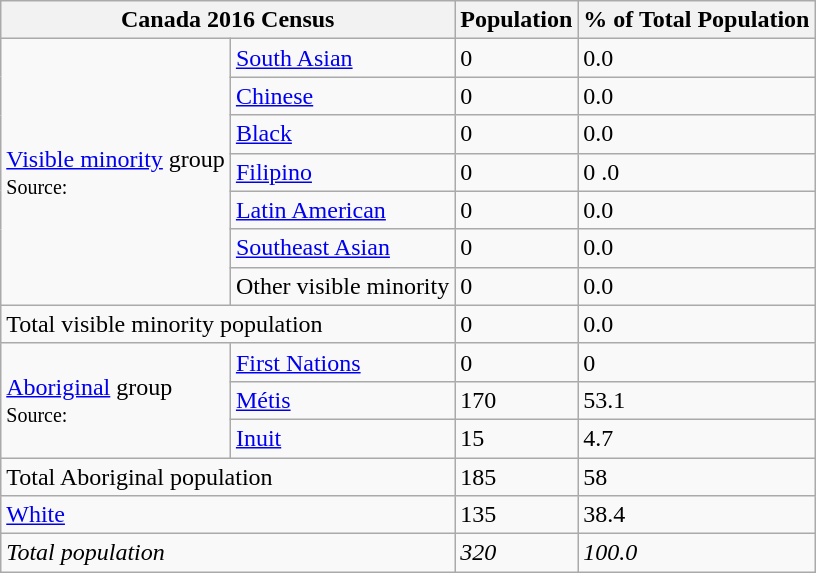<table class="wikitable">
<tr>
<th colspan="2">Canada 2016 Census</th>
<th>Population</th>
<th>% of Total Population</th>
</tr>
<tr>
<td rowspan="7"><a href='#'>Visible minority</a> group<br><small>Source:</small></td>
<td><a href='#'>South Asian</a></td>
<td>0</td>
<td>0.0</td>
</tr>
<tr>
<td><a href='#'>Chinese</a></td>
<td>0</td>
<td>0.0</td>
</tr>
<tr>
<td><a href='#'>Black</a></td>
<td>0</td>
<td>0.0</td>
</tr>
<tr>
<td><a href='#'>Filipino</a></td>
<td>0</td>
<td>0 .0</td>
</tr>
<tr>
<td><a href='#'>Latin American</a></td>
<td>0</td>
<td>0.0</td>
</tr>
<tr>
<td><a href='#'>Southeast Asian</a></td>
<td>0</td>
<td>0.0</td>
</tr>
<tr>
<td>Other visible minority</td>
<td>0</td>
<td>0.0</td>
</tr>
<tr>
<td colspan="2">Total visible minority population</td>
<td>0</td>
<td>0.0</td>
</tr>
<tr>
<td rowspan="3"><a href='#'>Aboriginal</a> group<br><small>Source:</small></td>
<td><a href='#'>First Nations</a></td>
<td>0</td>
<td>0</td>
</tr>
<tr>
<td><a href='#'>Métis</a></td>
<td>170</td>
<td>53.1</td>
</tr>
<tr>
<td><a href='#'>Inuit</a></td>
<td>15</td>
<td>4.7</td>
</tr>
<tr>
<td colspan="2">Total Aboriginal population</td>
<td>185</td>
<td>58</td>
</tr>
<tr>
<td colspan="2"><a href='#'>White</a></td>
<td>135</td>
<td>38.4</td>
</tr>
<tr>
<td colspan="2"><em>Total population</em></td>
<td><em>320</em></td>
<td><em>100.0</em></td>
</tr>
</table>
